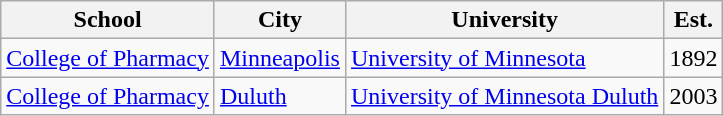<table class="wikitable sortable">
<tr>
<th scope="col">School</th>
<th scope="col">City</th>
<th scope="col">University</th>
<th scope="col">Est.</th>
</tr>
<tr>
<td><a href='#'>College of Pharmacy</a></td>
<td><a href='#'>Minneapolis</a></td>
<td><a href='#'>University of Minnesota</a></td>
<td>1892</td>
</tr>
<tr>
<td><a href='#'>College of Pharmacy</a></td>
<td><a href='#'>Duluth</a></td>
<td><a href='#'>University of Minnesota Duluth</a></td>
<td>2003</td>
</tr>
</table>
